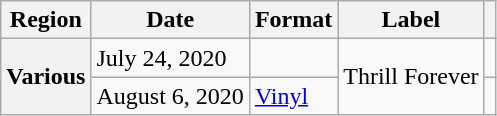<table class="wikitable plainrowheaders">
<tr>
<th scope="col">Region</th>
<th scope="col">Date</th>
<th scope="col">Format</th>
<th scope="col">Label</th>
<th scope="col"></th>
</tr>
<tr>
<th scope="row" rowspan="2">Various</th>
<td>July 24, 2020</td>
<td></td>
<td rowspan="2">Thrill Forever</td>
<td></td>
</tr>
<tr>
<td>August 6, 2020</td>
<td><a href='#'>Vinyl</a></td>
<td></td>
</tr>
</table>
